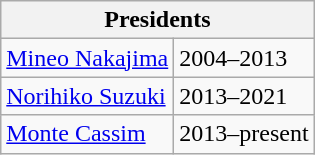<table class="wikitable">
<tr>
<th colspan="2">Presidents</th>
</tr>
<tr>
<td><a href='#'>Mineo Nakajima</a></td>
<td>2004–2013</td>
</tr>
<tr>
<td><a href='#'>Norihiko Suzuki</a></td>
<td>2013–2021</td>
</tr>
<tr>
<td><a href='#'>Monte Cassim</a></td>
<td>2013–present</td>
</tr>
</table>
